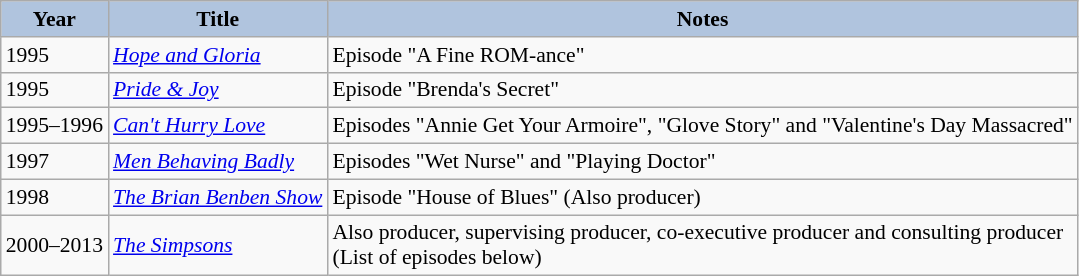<table class="wikitable" style="font-size:90%;">
<tr>
<th style="background:#B0C4DE;">Year</th>
<th style="background:#B0C4DE;">Title</th>
<th style="background:#B0C4DE;">Notes</th>
</tr>
<tr>
<td>1995</td>
<td><em><a href='#'>Hope and Gloria</a></em></td>
<td>Episode "A Fine ROM-ance"</td>
</tr>
<tr>
<td>1995</td>
<td><em><a href='#'>Pride & Joy</a></em></td>
<td>Episode "Brenda's Secret"</td>
</tr>
<tr>
<td>1995–1996</td>
<td><em><a href='#'>Can't Hurry Love</a></em></td>
<td>Episodes "Annie Get Your Armoire", "Glove Story" and "Valentine's Day Massacred"</td>
</tr>
<tr>
<td>1997</td>
<td><em><a href='#'>Men Behaving Badly</a></em></td>
<td>Episodes "Wet Nurse" and "Playing Doctor"</td>
</tr>
<tr>
<td>1998</td>
<td><em><a href='#'>The Brian Benben Show</a></em></td>
<td>Episode "House of Blues" (Also producer)</td>
</tr>
<tr>
<td>2000–2013</td>
<td><em><a href='#'>The Simpsons</a></em></td>
<td>Also producer, supervising producer, co-executive producer and consulting producer<br>(List of episodes below)</td>
</tr>
</table>
